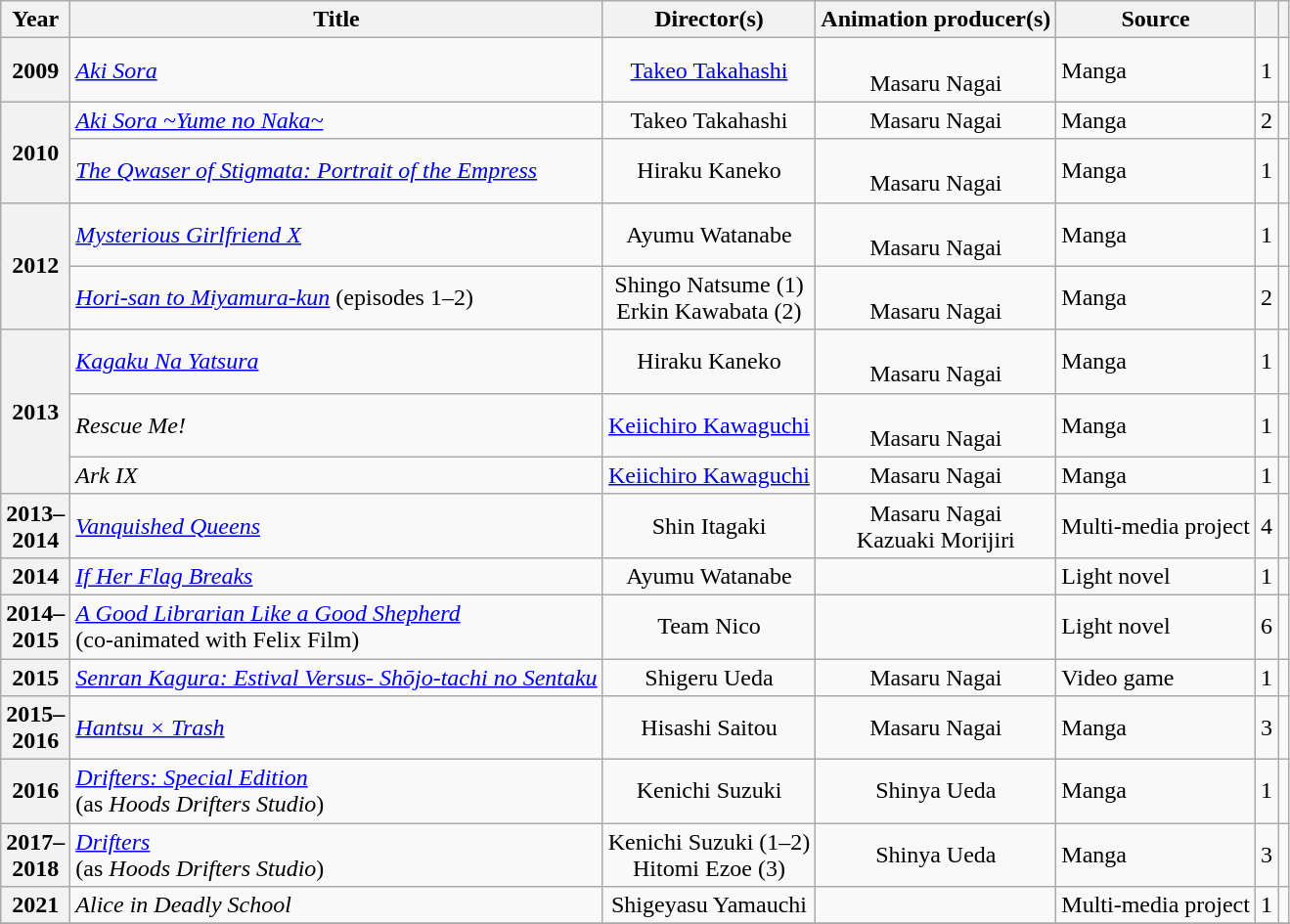<table class="wikitable sortable plainrowheaders">
<tr>
<th scope="col" class="unsortable" width=10>Year</th>
<th scope="col">Title</th>
<th scope="col">Director(s)</th>
<th scope="col">Animation producer(s)</th>
<th scope="col">Source</th>
<th scope="col"></th>
<th scope="col" class="unsortable"></th>
</tr>
<tr>
<th scope="row">2009</th>
<td><em><a href='#'>Aki Sora</a></em></td>
<td style=text-align:center><a href='#'>Takeo Takahashi</a></td>
<td style=text-align:center><br>Masaru Nagai</td>
<td>Manga</td>
<td>1</td>
<td></td>
</tr>
<tr>
<th scope="row" rowspan="2">2010</th>
<td><em><a href='#'>Aki Sora ~Yume no Naka~</a></em></td>
<td style=text-align:center>Takeo Takahashi</td>
<td style=text-align:center>Masaru Nagai</td>
<td>Manga</td>
<td>2</td>
<td></td>
</tr>
<tr>
<td><em><a href='#'>The Qwaser of Stigmata: Portrait of the Empress</a></em></td>
<td style=text-align:center>Hiraku Kaneko</td>
<td style=text-align:center><br>Masaru Nagai</td>
<td>Manga</td>
<td>1</td>
<td></td>
</tr>
<tr>
<th scope="row" rowspan="2">2012</th>
<td><em><a href='#'>Mysterious Girlfriend X</a></em></td>
<td style=text-align:center>Ayumu Watanabe</td>
<td style=text-align:center><br>Masaru Nagai</td>
<td>Manga</td>
<td>1</td>
<td></td>
</tr>
<tr>
<td><em><a href='#'>Hori-san to Miyamura-kun</a></em> (episodes 1–2)</td>
<td style=text-align:center>Shingo Natsume (1)<br>Erkin Kawabata (2)</td>
<td style=text-align:center><br>Masaru Nagai</td>
<td>Manga</td>
<td>2</td>
<td></td>
</tr>
<tr>
<th scope="row" rowspan="3">2013</th>
<td><em><a href='#'>Kagaku Na Yatsura</a></em></td>
<td style=text-align:center>Hiraku Kaneko</td>
<td style=text-align:center><br>Masaru Nagai</td>
<td>Manga</td>
<td>1</td>
<td></td>
</tr>
<tr>
<td><em>Rescue Me!</em></td>
<td style=text-align:center><a href='#'>Keiichiro Kawaguchi</a></td>
<td style=text-align:center><br>Masaru Nagai</td>
<td>Manga</td>
<td>1</td>
<td></td>
</tr>
<tr>
<td><em>Ark IX</em></td>
<td style=text-align:center><a href='#'>Keiichiro Kawaguchi</a></td>
<td style=text-align:center>Masaru Nagai</td>
<td>Manga</td>
<td>1</td>
<td></td>
</tr>
<tr>
<th scope="row">2013–2014</th>
<td><em><a href='#'>Vanquished Queens</a></em></td>
<td style=text-align:center>Shin Itagaki</td>
<td style=text-align:center>Masaru Nagai<br>Kazuaki Morijiri</td>
<td>Multi-media project</td>
<td>4</td>
<td></td>
</tr>
<tr>
<th scope="row">2014</th>
<td><em><a href='#'>If Her Flag Breaks</a></em></td>
<td style=text-align:center>Ayumu Watanabe</td>
<td style=text-align:center></td>
<td>Light novel</td>
<td>1</td>
<td></td>
</tr>
<tr>
<th scope="row">2014–2015</th>
<td><em><a href='#'>A Good Librarian Like a Good Shepherd</a></em><br>(co-animated with Felix Film)</td>
<td style=text-align:center>Team Nico</td>
<td style=text-align:center></td>
<td>Light novel</td>
<td>6</td>
<td></td>
</tr>
<tr>
<th scope="row">2015</th>
<td><em><a href='#'>Senran Kagura: Estival Versus- Shōjo-tachi no Sentaku</a></em></td>
<td style=text-align:center>Shigeru Ueda</td>
<td style=text-align:center>Masaru Nagai</td>
<td>Video game</td>
<td>1</td>
<td></td>
</tr>
<tr>
<th scope="row">2015–2016</th>
<td><em><a href='#'>Hantsu × Trash</a></em></td>
<td style=text-align:center>Hisashi Saitou</td>
<td style=text-align:center>Masaru Nagai</td>
<td>Manga</td>
<td>3</td>
<td></td>
</tr>
<tr>
<th scope="row">2016</th>
<td><em><a href='#'>Drifters: Special Edition</a></em><br>(as <em>Hoods Drifters Studio</em>)</td>
<td style=text-align:center>Kenichi Suzuki</td>
<td style=text-align:center>Shinya Ueda</td>
<td>Manga</td>
<td>1</td>
<td></td>
</tr>
<tr>
<th scope="row">2017–2018</th>
<td><em><a href='#'>Drifters</a></em><br>(as <em>Hoods Drifters Studio</em>)</td>
<td style=text-align:center>Kenichi Suzuki (1–2)<br>Hitomi Ezoe (3)</td>
<td style=text-align:center>Shinya Ueda</td>
<td>Manga</td>
<td>3</td>
<td></td>
</tr>
<tr>
<th scope="row">2021</th>
<td><em>Alice in Deadly School</em></td>
<td style=text-align:center>Shigeyasu Yamauchi</td>
<td style=text-align:center></td>
<td>Multi-media project</td>
<td>1</td>
<td></td>
</tr>
<tr>
</tr>
</table>
